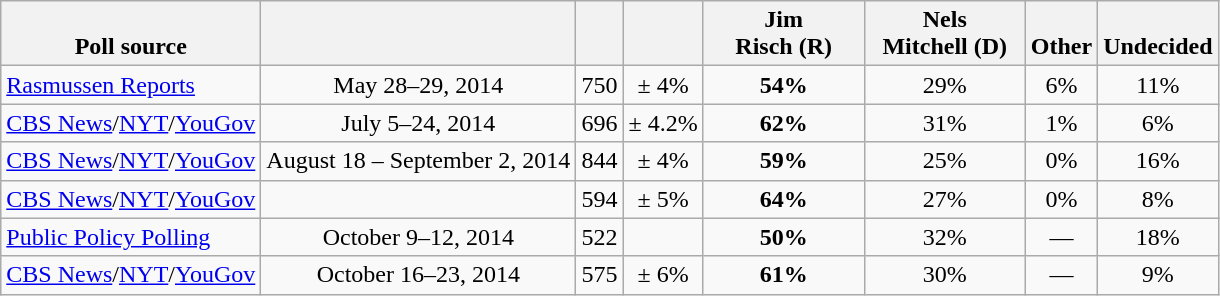<table class="wikitable" style="text-align:center">
<tr valign= bottom>
<th>Poll source</th>
<th></th>
<th></th>
<th></th>
<th style="width:100px;">Jim<br>Risch (R)</th>
<th style="width:100px;">Nels<br>Mitchell (D)</th>
<th>Other</th>
<th>Undecided</th>
</tr>
<tr>
<td align=left><a href='#'>Rasmussen Reports</a></td>
<td>May 28–29, 2014</td>
<td>750</td>
<td>± 4%</td>
<td><strong>54%</strong></td>
<td>29%</td>
<td>6%</td>
<td>11%</td>
</tr>
<tr>
<td align=left><a href='#'>CBS News</a>/<a href='#'>NYT</a>/<a href='#'>YouGov</a></td>
<td>July 5–24, 2014</td>
<td>696</td>
<td>± 4.2%</td>
<td><strong>62%</strong></td>
<td>31%</td>
<td>1%</td>
<td>6%</td>
</tr>
<tr>
<td align=left><a href='#'>CBS News</a>/<a href='#'>NYT</a>/<a href='#'>YouGov</a></td>
<td>August 18 – September 2, 2014</td>
<td>844</td>
<td>± 4%</td>
<td><strong>59%</strong></td>
<td>25%</td>
<td>0%</td>
<td>16%</td>
</tr>
<tr>
<td align=left><a href='#'>CBS News</a>/<a href='#'>NYT</a>/<a href='#'>YouGov</a></td>
<td></td>
<td>594</td>
<td>± 5%</td>
<td><strong>64%</strong></td>
<td>27%</td>
<td>0%</td>
<td>8%</td>
</tr>
<tr>
<td align=left><a href='#'>Public Policy Polling</a></td>
<td>October 9–12, 2014</td>
<td>522</td>
<td></td>
<td><strong>50%</strong></td>
<td>32%</td>
<td>—</td>
<td>18%</td>
</tr>
<tr>
<td align=left><a href='#'>CBS News</a>/<a href='#'>NYT</a>/<a href='#'>YouGov</a></td>
<td>October 16–23, 2014</td>
<td>575</td>
<td>± 6%</td>
<td><strong>61%</strong></td>
<td>30%</td>
<td>—</td>
<td>9%</td>
</tr>
</table>
